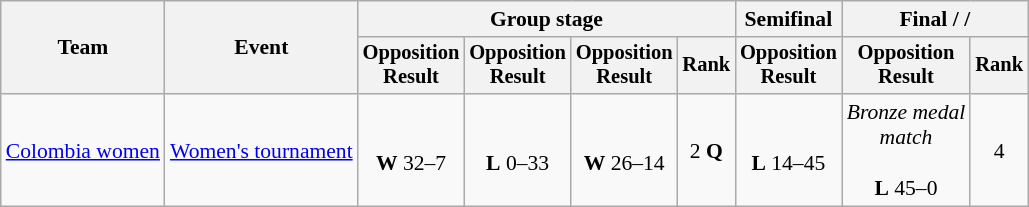<table class=wikitable style=font-size:90%;text-align:center>
<tr>
<th rowspan=2>Team</th>
<th rowspan=2>Event</th>
<th colspan=4>Group stage</th>
<th>Semifinal</th>
<th colspan=2>Final /  / </th>
</tr>
<tr style=font-size:95%>
<th>Opposition<br>Result</th>
<th>Opposition<br>Result</th>
<th>Opposition<br>Result</th>
<th>Rank</th>
<th>Opposition<br>Result</th>
<th>Opposition<br>Result</th>
<th>Rank</th>
</tr>
<tr>
<td align=left><a href='#'>Colombia women</a></td>
<td align=left><a href='#'>Women's tournament</a></td>
<td><br><strong>W</strong> 32–7</td>
<td><br><strong>L</strong> 0–33</td>
<td><br><strong>W</strong> 26–14</td>
<td>2 <strong>Q</strong></td>
<td><br><strong>L</strong> 14–45</td>
<td><em>Bronze medal<br>match</em><br><br><strong>L</strong> 45–0</td>
<td>4</td>
</tr>
</table>
